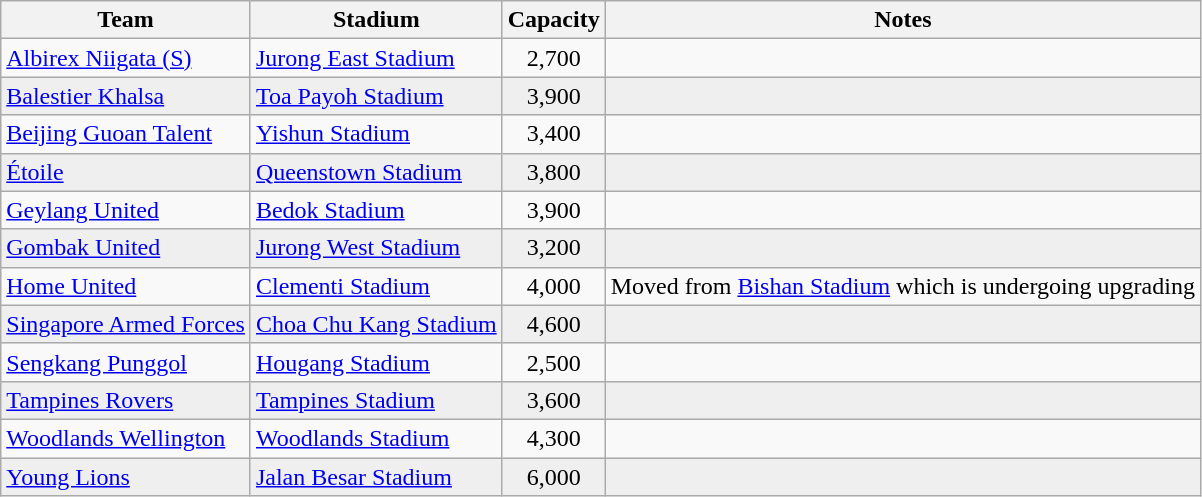<table class="wikitable sortable">
<tr>
<th>Team</th>
<th>Stadium</th>
<th>Capacity</th>
<th>Notes</th>
</tr>
<tr>
<td> <a href='#'>Albirex Niigata (S)</a></td>
<td><a href='#'>Jurong East Stadium</a></td>
<td style="text-align:center;">2,700</td>
<td></td>
</tr>
<tr style="background:#efefef;">
<td><a href='#'>Balestier Khalsa</a></td>
<td><a href='#'>Toa Payoh Stadium</a></td>
<td style="text-align:center;">3,900</td>
<td></td>
</tr>
<tr>
<td> <a href='#'>Beijing Guoan Talent</a></td>
<td><a href='#'>Yishun Stadium</a></td>
<td style="text-align:center;">3,400</td>
<td></td>
</tr>
<tr style="background:#efefef;">
<td> <a href='#'>Étoile</a></td>
<td><a href='#'>Queenstown Stadium</a></td>
<td style="text-align:center;">3,800</td>
<td></td>
</tr>
<tr>
<td><a href='#'>Geylang United</a></td>
<td><a href='#'>Bedok Stadium</a></td>
<td style="text-align:center;">3,900</td>
<td></td>
</tr>
<tr style="background:#efefef;">
<td><a href='#'>Gombak United</a></td>
<td><a href='#'>Jurong West Stadium</a></td>
<td style="text-align:center;">3,200</td>
<td></td>
</tr>
<tr>
<td><a href='#'>Home United</a></td>
<td><a href='#'>Clementi Stadium</a></td>
<td style="text-align:center;">4,000</td>
<td>Moved from <a href='#'>Bishan Stadium</a> which is undergoing upgrading</td>
</tr>
<tr style="background:#efefef;">
<td><a href='#'>Singapore Armed Forces</a></td>
<td><a href='#'>Choa Chu Kang Stadium</a></td>
<td style="text-align:center;">4,600</td>
<td></td>
</tr>
<tr>
<td><a href='#'>Sengkang Punggol</a></td>
<td><a href='#'>Hougang Stadium</a></td>
<td style="text-align:center;">2,500</td>
<td></td>
</tr>
<tr style="background:#efefef;">
<td><a href='#'>Tampines Rovers</a></td>
<td><a href='#'>Tampines Stadium</a></td>
<td style="text-align:center;">3,600</td>
<td></td>
</tr>
<tr>
<td><a href='#'>Woodlands Wellington</a></td>
<td><a href='#'>Woodlands Stadium</a></td>
<td style="text-align:center;">4,300</td>
<td></td>
</tr>
<tr style="background:#efefef;">
<td> <a href='#'>Young Lions</a></td>
<td><a href='#'>Jalan Besar Stadium</a></td>
<td style="text-align:center;">6,000</td>
<td></td>
</tr>
</table>
